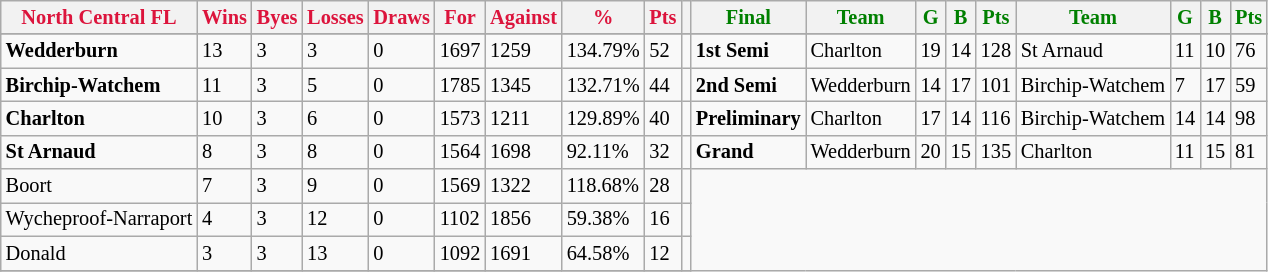<table style="font-size: 85%; text-align: left;" class="wikitable">
<tr>
<th style="color:crimson">North Central  FL</th>
<th style="color:crimson">Wins</th>
<th style="color:crimson">Byes</th>
<th style="color:crimson">Losses</th>
<th style="color:crimson">Draws</th>
<th style="color:crimson">For</th>
<th style="color:crimson">Against</th>
<th style="color:crimson">%</th>
<th style="color:crimson">Pts</th>
<th></th>
<th style="color:green">Final</th>
<th style="color:green">Team</th>
<th style="color:green">G</th>
<th style="color:green">B</th>
<th style="color:green">Pts</th>
<th style="color:green">Team</th>
<th style="color:green">G</th>
<th style="color:green">B</th>
<th style="color:green">Pts</th>
</tr>
<tr>
</tr>
<tr>
</tr>
<tr>
<td><strong>	Wedderburn	</strong></td>
<td>13</td>
<td>3</td>
<td>3</td>
<td>0</td>
<td>1697</td>
<td>1259</td>
<td>134.79%</td>
<td>52</td>
<td></td>
<td><strong>1st Semi</strong></td>
<td>Charlton</td>
<td>19</td>
<td>14</td>
<td>128</td>
<td>St Arnaud</td>
<td>11</td>
<td>10</td>
<td>76</td>
</tr>
<tr>
<td><strong>	Birchip-Watchem	</strong></td>
<td>11</td>
<td>3</td>
<td>5</td>
<td>0</td>
<td>1785</td>
<td>1345</td>
<td>132.71%</td>
<td>44</td>
<td></td>
<td><strong>2nd Semi</strong></td>
<td>Wedderburn</td>
<td>14</td>
<td>17</td>
<td>101</td>
<td>Birchip-Watchem</td>
<td>7</td>
<td>17</td>
<td>59</td>
</tr>
<tr>
<td><strong>	Charlton	</strong></td>
<td>10</td>
<td>3</td>
<td>6</td>
<td>0</td>
<td>1573</td>
<td>1211</td>
<td>129.89%</td>
<td>40</td>
<td></td>
<td><strong>Preliminary</strong></td>
<td>Charlton</td>
<td>17</td>
<td>14</td>
<td>116</td>
<td>Birchip-Watchem</td>
<td>14</td>
<td>14</td>
<td>98</td>
</tr>
<tr>
<td><strong>	St Arnaud	</strong></td>
<td>8</td>
<td>3</td>
<td>8</td>
<td>0</td>
<td>1564</td>
<td>1698</td>
<td>92.11%</td>
<td>32</td>
<td></td>
<td><strong>Grand</strong></td>
<td>Wedderburn</td>
<td>20</td>
<td>15</td>
<td>135</td>
<td>Charlton</td>
<td>11</td>
<td>15</td>
<td>81</td>
</tr>
<tr>
<td>Boort</td>
<td>7</td>
<td>3</td>
<td>9</td>
<td>0</td>
<td>1569</td>
<td>1322</td>
<td>118.68%</td>
<td>28</td>
<td></td>
</tr>
<tr>
<td>Wycheproof-Narraport</td>
<td>4</td>
<td>3</td>
<td>12</td>
<td>0</td>
<td>1102</td>
<td>1856</td>
<td>59.38%</td>
<td>16</td>
<td></td>
</tr>
<tr>
<td>Donald</td>
<td>3</td>
<td>3</td>
<td>13</td>
<td>0</td>
<td>1092</td>
<td>1691</td>
<td>64.58%</td>
<td>12</td>
<td></td>
</tr>
<tr>
</tr>
</table>
